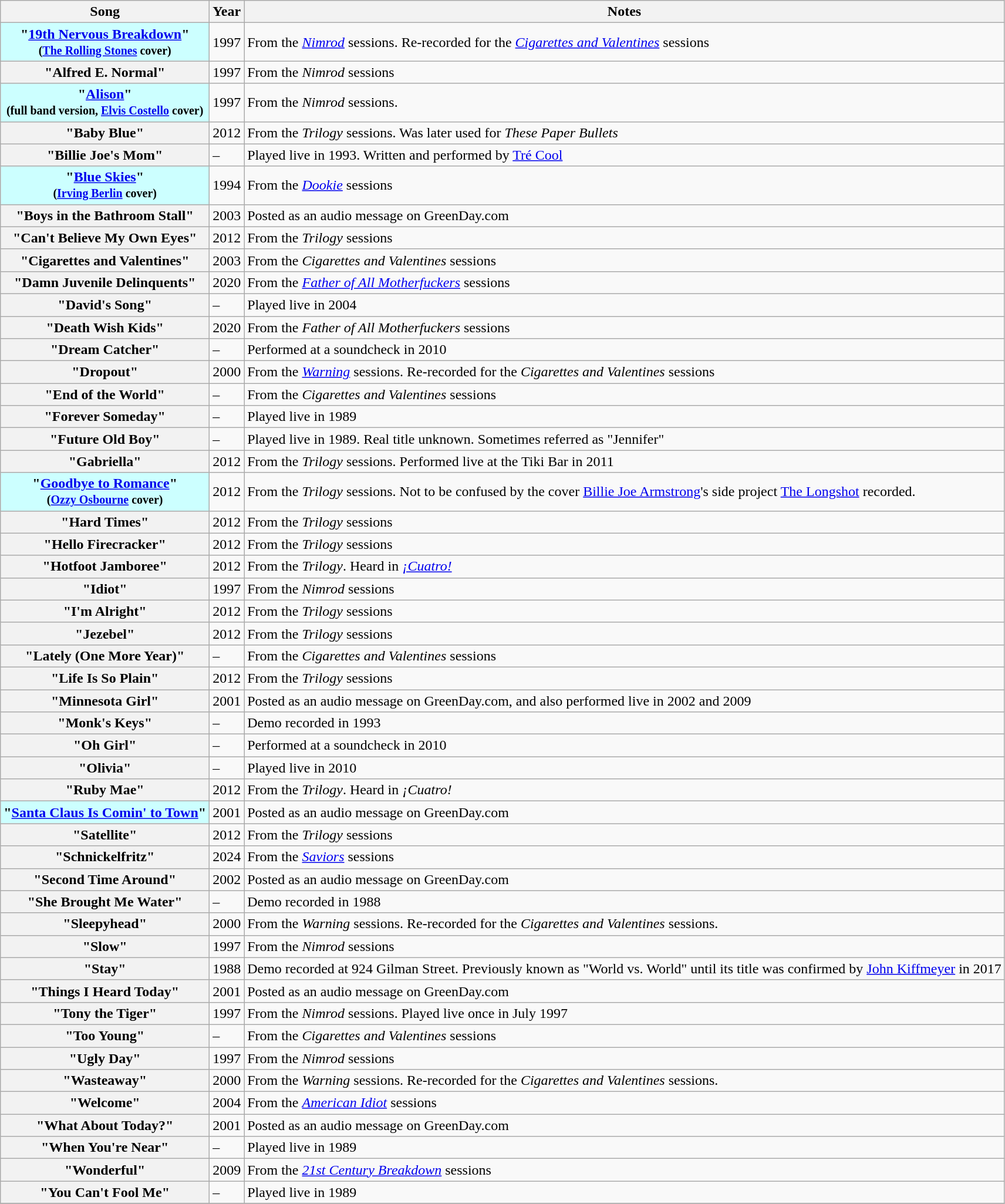<table class="wikitable sortable plainrowheaders">
<tr>
<th scope="col">Song</th>
<th scope="col">Year</th>
<th scope="col" class="unsortable">Notes</th>
</tr>
<tr>
<th scope="row" style="background-color:#CCFFFF">"<a href='#'>19th Nervous Breakdown</a>" <br><small>(<a href='#'>The Rolling Stones</a> cover)</small></th>
<td>1997</td>
<td>From the <em><a href='#'>Nimrod</a></em> sessions. Re-recorded for the <em><a href='#'>Cigarettes and Valentines</a></em> sessions</td>
</tr>
<tr>
<th scope="row">"Alfred E. Normal"</th>
<td>1997</td>
<td>From the <em>Nimrod</em> sessions</td>
</tr>
<tr>
<th scope="row" style="background-color:#CCFFFF">"<a href='#'>Alison</a>" <br><small>(full band version, <a href='#'>Elvis Costello</a> cover)</small></th>
<td>1997</td>
<td>From the <em>Nimrod</em> sessions.</td>
</tr>
<tr>
<th scope="row">"Baby Blue"</th>
<td>2012</td>
<td>From the <em>Trilogy</em> sessions. Was later used for <em>These Paper Bullets</em></td>
</tr>
<tr>
<th scope="row">"Billie Joe's Mom"</th>
<td>–</td>
<td>Played live in 1993. Written and performed by <a href='#'>Tré Cool</a></td>
</tr>
<tr>
<th scope="row" style="background-color:#CCFFFF">"<a href='#'>Blue Skies</a>" <br><small>(<a href='#'>Irving Berlin</a> cover)</small></th>
<td>1994</td>
<td>From the <em><a href='#'>Dookie</a></em> sessions</td>
</tr>
<tr>
<th scope="row">"Boys in the Bathroom Stall"</th>
<td>2003</td>
<td>Posted as an audio message on GreenDay.com</td>
</tr>
<tr>
<th scope="row">"Can't Believe My Own Eyes"</th>
<td>2012</td>
<td>From the <em>Trilogy</em> sessions</td>
</tr>
<tr>
<th scope="row">"Cigarettes and Valentines"</th>
<td>2003</td>
<td>From the <em>Cigarettes and Valentines</em> sessions</td>
</tr>
<tr>
<th scope="row">"Damn Juvenile Delinquents"</th>
<td>2020</td>
<td>From the <em><a href='#'>Father of All Motherfuckers</a></em> sessions</td>
</tr>
<tr>
<th scope="row">"David's Song"</th>
<td>–</td>
<td>Played live in 2004</td>
</tr>
<tr>
<th scope="row">"Death Wish Kids"</th>
<td>2020</td>
<td>From the <em>Father of All Motherfuckers</em> sessions</td>
</tr>
<tr>
<th scope="row">"Dream Catcher"</th>
<td>–</td>
<td>Performed at a soundcheck in 2010</td>
</tr>
<tr>
<th scope="row">"Dropout"</th>
<td>2000</td>
<td>From the <em><a href='#'>Warning</a></em> sessions. Re-recorded for the <em>Cigarettes and Valentines</em> sessions</td>
</tr>
<tr>
<th scope="row">"End of the World"</th>
<td>–</td>
<td>From the <em>Cigarettes and Valentines</em> sessions</td>
</tr>
<tr>
<th scope="row">"Forever Someday"</th>
<td>–</td>
<td>Played live in 1989</td>
</tr>
<tr>
<th scope="row">"Future Old Boy"</th>
<td>–</td>
<td>Played live in 1989. Real title unknown. Sometimes referred as "Jennifer"</td>
</tr>
<tr>
<th scope="row">"Gabriella"</th>
<td>2012</td>
<td>From the <em>Trilogy</em> sessions. Performed live at the Tiki Bar in 2011</td>
</tr>
<tr>
<th scope="row" style="background-color:#CCFFFF">"<a href='#'>Goodbye to Romance</a>" <br><small>(<a href='#'>Ozzy Osbourne</a> cover)</small></th>
<td>2012</td>
<td>From the <em>Trilogy</em> sessions. Not to be confused by the cover <a href='#'>Billie Joe Armstrong</a>'s side project <a href='#'>The Longshot</a> recorded.</td>
</tr>
<tr>
<th scope="row">"Hard Times"</th>
<td>2012</td>
<td>From the <em>Trilogy</em> sessions</td>
</tr>
<tr>
<th scope="row">"Hello Firecracker"</th>
<td>2012</td>
<td>From the <em>Trilogy</em> sessions</td>
</tr>
<tr>
<th scope="row">"Hotfoot Jamboree"</th>
<td>2012</td>
<td>From the <em>Trilogy</em>. Heard in <em><a href='#'>¡Cuatro!</a></em></td>
</tr>
<tr>
<th scope="row">"Idiot"</th>
<td>1997</td>
<td>From the <em>Nimrod</em> sessions</td>
</tr>
<tr>
<th scope="row">"I'm Alright"</th>
<td>2012</td>
<td>From the <em>Trilogy</em> sessions</td>
</tr>
<tr>
<th scope="row">"Jezebel"</th>
<td>2012</td>
<td>From the <em>Trilogy</em> sessions</td>
</tr>
<tr>
<th scope="row">"Lately (One More Year)"</th>
<td>–</td>
<td>From the <em>Cigarettes and Valentines</em> sessions</td>
</tr>
<tr>
<th scope="row">"Life Is So Plain"</th>
<td>2012</td>
<td>From the <em>Trilogy</em> sessions</td>
</tr>
<tr>
<th scope="row">"Minnesota Girl"</th>
<td>2001</td>
<td>Posted as an audio message on GreenDay.com, and also performed live in 2002 and 2009</td>
</tr>
<tr>
<th scope="row">"Monk's Keys"</th>
<td>–</td>
<td>Demo recorded in 1993</td>
</tr>
<tr>
<th scope="row">"Oh Girl"</th>
<td>–</td>
<td>Performed at a soundcheck in 2010</td>
</tr>
<tr>
<th scope="row">"Olivia"</th>
<td>–</td>
<td>Played live in 2010</td>
</tr>
<tr>
<th scope="row">"Ruby Mae"</th>
<td>2012</td>
<td>From the <em>Trilogy</em>. Heard in <em>¡Cuatro!</em></td>
</tr>
<tr>
<th scope="row" style="background-color:#CCFFFF">"<a href='#'>Santa Claus Is Comin' to Town</a>" </th>
<td>2001</td>
<td>Posted as an audio message on GreenDay.com</td>
</tr>
<tr>
<th scope="row">"Satellite"</th>
<td>2012</td>
<td>From the <em>Trilogy</em> sessions</td>
</tr>
<tr>
<th scope="row">"Schnickelfritz"</th>
<td>2024</td>
<td>From the <em><a href='#'>Saviors</a></em> sessions</td>
</tr>
<tr>
<th scope="row">"Second Time Around"</th>
<td>2002</td>
<td>Posted as an audio message on GreenDay.com</td>
</tr>
<tr>
<th scope="row">"She Brought Me Water"</th>
<td>–</td>
<td>Demo recorded in 1988</td>
</tr>
<tr>
<th scope="row">"Sleepyhead"</th>
<td>2000</td>
<td>From the <em>Warning</em> sessions. Re-recorded for the <em>Cigarettes and Valentines</em> sessions.</td>
</tr>
<tr>
<th scope="row">"Slow"</th>
<td>1997</td>
<td>From the <em>Nimrod</em> sessions</td>
</tr>
<tr>
<th scope="row">"Stay"</th>
<td>1988</td>
<td>Demo recorded at 924 Gilman Street. Previously known as "World vs. World" until its title was confirmed by <a href='#'>John Kiffmeyer</a> in 2017</td>
</tr>
<tr>
<th scope="row">"Things I Heard Today"</th>
<td>2001</td>
<td>Posted as an audio message on GreenDay.com</td>
</tr>
<tr>
<th scope="row">"Tony the Tiger"</th>
<td>1997</td>
<td>From the <em>Nimrod</em> sessions. Played live once in July 1997</td>
</tr>
<tr>
<th scope="row">"Too Young"</th>
<td>–</td>
<td>From the <em>Cigarettes and Valentines</em> sessions</td>
</tr>
<tr>
<th scope="row">"Ugly Day"</th>
<td>1997</td>
<td>From the <em>Nimrod</em> sessions</td>
</tr>
<tr>
<th scope="row">"Wasteaway"</th>
<td>2000</td>
<td>From the <em>Warning</em> sessions. Re-recorded for the <em>Cigarettes and Valentines</em> sessions.</td>
</tr>
<tr>
<th scope="row">"Welcome"</th>
<td>2004</td>
<td>From the <em><a href='#'>American Idiot</a></em> sessions</td>
</tr>
<tr>
<th scope="row">"What About Today?"</th>
<td>2001</td>
<td>Posted as an audio message on GreenDay.com</td>
</tr>
<tr>
<th scope="row">"When You're Near"</th>
<td>–</td>
<td>Played live in 1989</td>
</tr>
<tr>
<th scope="row">"Wonderful"</th>
<td>2009</td>
<td>From the <em><a href='#'>21st Century Breakdown</a></em> sessions</td>
</tr>
<tr>
<th scope="row">"You Can't Fool Me"</th>
<td>–</td>
<td>Played live in 1989</td>
</tr>
<tr>
</tr>
</table>
